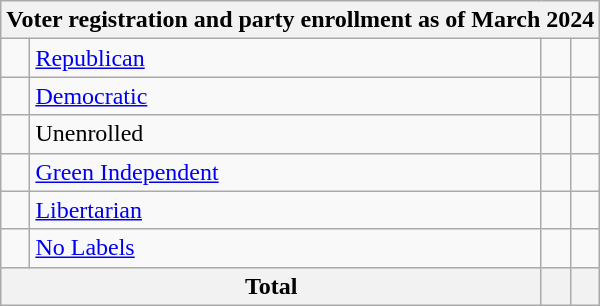<table class=wikitable>
<tr>
<th colspan = 6>Voter registration and party enrollment as of March 2024</th>
</tr>
<tr>
<td></td>
<td><a href='#'>Republican</a></td>
<td align = center></td>
<td align = center></td>
</tr>
<tr>
<td></td>
<td><a href='#'>Democratic</a></td>
<td align = center></td>
<td align = center></td>
</tr>
<tr>
<td></td>
<td>Unenrolled</td>
<td align = center></td>
<td align = center></td>
</tr>
<tr>
<td></td>
<td><a href='#'>Green Independent</a></td>
<td align = center></td>
<td align = center></td>
</tr>
<tr>
<td></td>
<td><a href='#'>Libertarian</a></td>
<td align = center></td>
<td align = center></td>
</tr>
<tr>
<td></td>
<td><a href='#'>No Labels</a></td>
<td align = center></td>
<td align = center></td>
</tr>
<tr>
<th colspan = 2>Total</th>
<th align = center></th>
<th align = center></th>
</tr>
</table>
